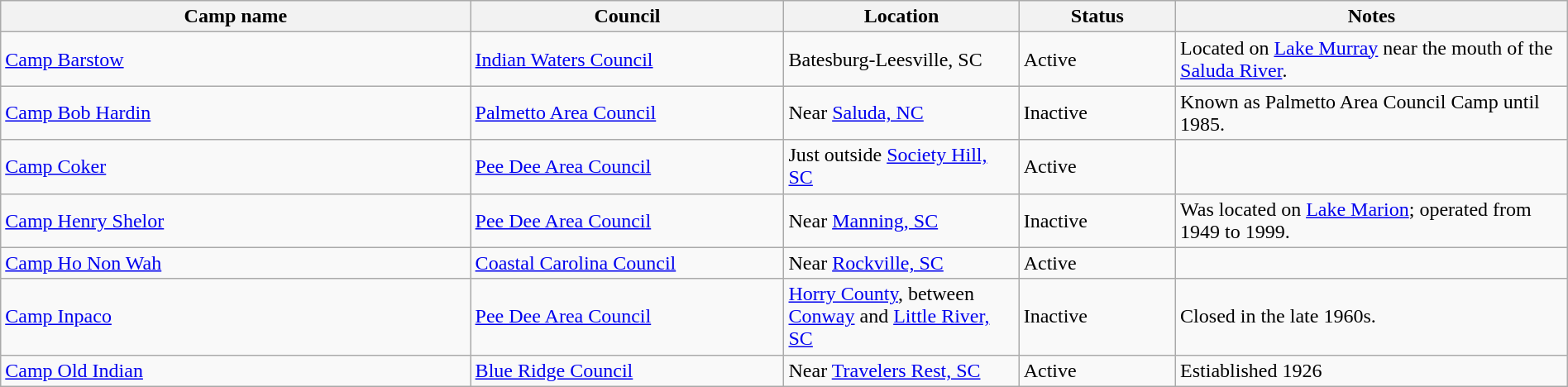<table class="wikitable sortable" border="1" width="100%">
<tr>
<th scope="col" width="30%">Camp name</th>
<th scope="col" width="20%">Council</th>
<th scope="col" width="15%">Location</th>
<th scope="col" width="10%">Status</th>
<th scope="col" width="25%"  class="unsortable">Notes</th>
</tr>
<tr>
<td><a href='#'>Camp Barstow</a></td>
<td><a href='#'>Indian Waters Council</a></td>
<td>Batesburg-Leesville, SC</td>
<td>Active</td>
<td>Located on <a href='#'>Lake Murray</a> near the mouth of the <a href='#'>Saluda River</a>.</td>
</tr>
<tr>
<td><a href='#'>Camp Bob Hardin</a></td>
<td><a href='#'>Palmetto Area Council</a></td>
<td>Near <a href='#'>Saluda, NC</a></td>
<td>Inactive</td>
<td>Known as Palmetto Area Council Camp until 1985.</td>
</tr>
<tr>
<td><a href='#'>Camp Coker</a></td>
<td><a href='#'>Pee Dee Area Council</a></td>
<td>Just outside <a href='#'>Society Hill, SC</a></td>
<td>Active</td>
<td></td>
</tr>
<tr>
<td><a href='#'>Camp Henry Shelor</a></td>
<td><a href='#'>Pee Dee Area Council</a></td>
<td>Near <a href='#'>Manning, SC</a></td>
<td>Inactive</td>
<td>Was located on <a href='#'>Lake Marion</a>; operated from 1949 to 1999.</td>
</tr>
<tr>
<td><a href='#'>Camp Ho Non Wah</a></td>
<td><a href='#'>Coastal Carolina Council</a></td>
<td>Near <a href='#'>Rockville, SC</a></td>
<td>Active</td>
<td></td>
</tr>
<tr>
<td><a href='#'>Camp Inpaco</a></td>
<td><a href='#'>Pee Dee Area Council</a></td>
<td><a href='#'>Horry County</a>, between <a href='#'>Conway</a> and <a href='#'>Little River, SC</a></td>
<td>Inactive</td>
<td>Closed in the late 1960s.</td>
</tr>
<tr>
<td><a href='#'>Camp Old Indian</a></td>
<td><a href='#'>Blue Ridge Council</a></td>
<td>Near <a href='#'>Travelers Rest, SC</a></td>
<td>Active</td>
<td>Estiablished 1926</td>
</tr>
</table>
